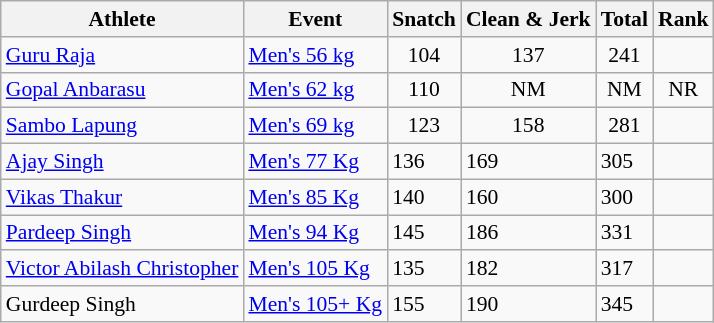<table class="wikitable" border="1" style="font-size:90%;" style="text-align:center;">
<tr>
<th>Athlete</th>
<th>Event</th>
<th>Snatch</th>
<th>Clean & Jerk</th>
<th>Total</th>
<th>Rank</th>
</tr>
<tr>
<td><a href='#'>Guru Raja</a></td>
<td><a href='#'>Men's 56 kg</a></td>
<td style="text-align:center;">104</td>
<td style="text-align:center;">137</td>
<td style="text-align:center;">241</td>
<td style="text-align:center;"></td>
</tr>
<tr>
<td><a href='#'>Gopal Anbarasu</a></td>
<td><a href='#'>Men's 62 kg</a></td>
<td style="text-align:center;">110</td>
<td style="text-align:center;">NM</td>
<td style="text-align:center;">NM</td>
<td style="text-align:center;">NR</td>
</tr>
<tr>
<td><a href='#'>Sambo Lapung</a></td>
<td><a href='#'>Men's 69 kg</a></td>
<td style="text-align:center;">123</td>
<td style="text-align:center;">158</td>
<td style="text-align:center;">281</td>
<td style="text-align:center;"></td>
</tr>
<tr>
<td><a href='#'>Ajay Singh</a></td>
<td><a href='#'>Men's 77 Kg</a></td>
<td>136</td>
<td>169</td>
<td>305</td>
<td></td>
</tr>
<tr>
<td><a href='#'>Vikas Thakur</a></td>
<td><a href='#'>Men's 85 Kg</a></td>
<td>140</td>
<td>160</td>
<td>300</td>
<td></td>
</tr>
<tr>
<td><a href='#'>Pardeep Singh</a></td>
<td><a href='#'>Men's 94 Kg</a></td>
<td>145</td>
<td>186</td>
<td>331</td>
<td></td>
</tr>
<tr>
<td><a href='#'>Victor Abilash Christopher</a></td>
<td><a href='#'>Men's 105 Kg</a></td>
<td>135</td>
<td>182</td>
<td>317</td>
<td></td>
</tr>
<tr>
<td>Gurdeep Singh</td>
<td><a href='#'>Men's 105+ Kg</a></td>
<td>155</td>
<td>190</td>
<td>345</td>
<td></td>
</tr>
</table>
